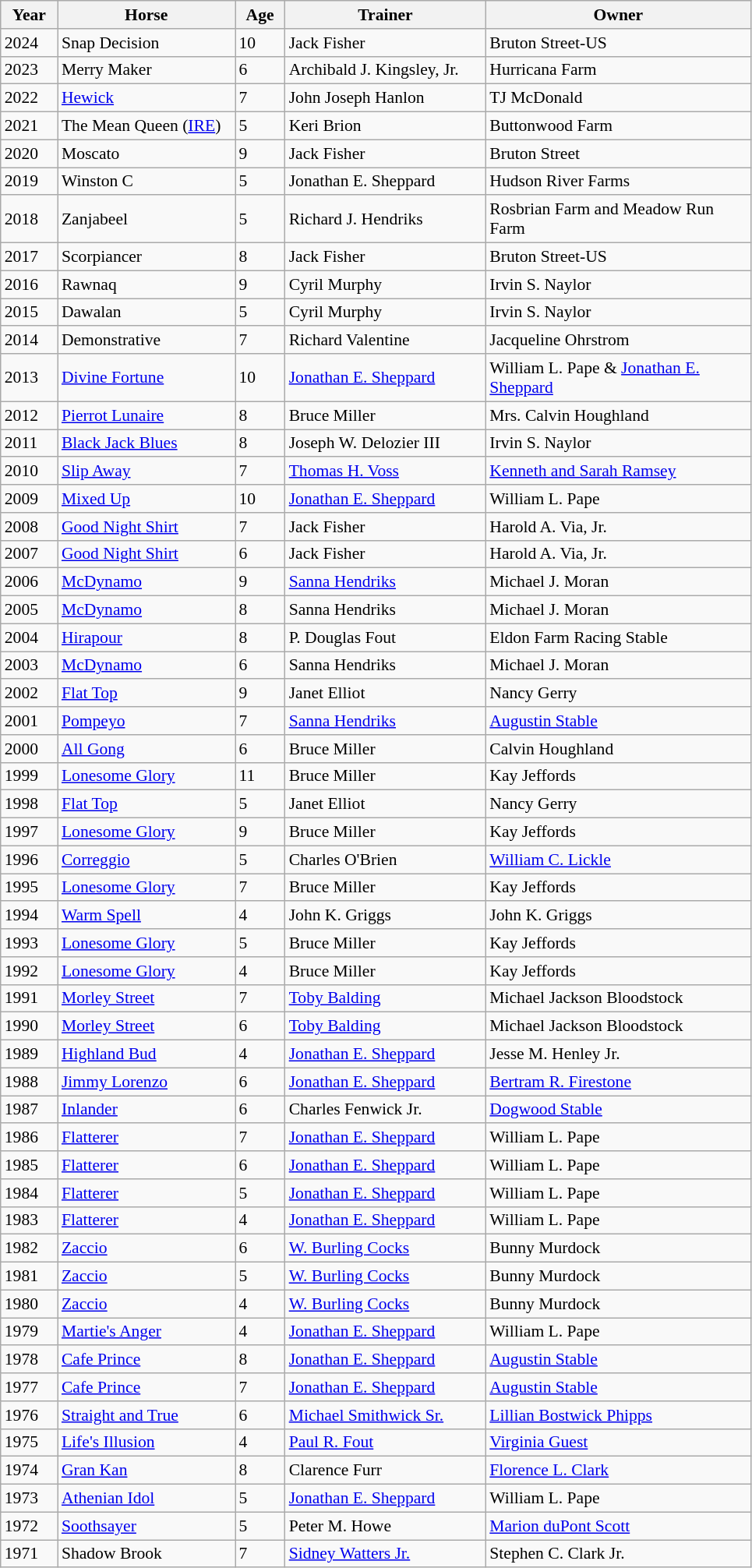<table class = "wikitable sortable" style="font-size:90%">
<tr>
<th style="width:42px;">Year</th>
<th style="width:145px;">Horse</th>
<th style="width:36px;">Age</th>
<th style="width:165px;">Trainer</th>
<th style="width:220px;">Owner</th>
</tr>
<tr>
<td>2024</td>
<td>Snap Decision</td>
<td>10</td>
<td>Jack Fisher</td>
<td>Bruton Street-US</td>
</tr>
<tr>
<td>2023</td>
<td>Merry Maker</td>
<td>6</td>
<td>Archibald J. Kingsley, Jr.</td>
<td>Hurricana Farm</td>
</tr>
<tr>
<td>2022</td>
<td><a href='#'>Hewick</a></td>
<td>7</td>
<td>John Joseph Hanlon</td>
<td>TJ McDonald</td>
</tr>
<tr>
<td>2021</td>
<td>The Mean Queen (<a href='#'>IRE</a>)</td>
<td>5</td>
<td>Keri Brion</td>
<td>Buttonwood Farm</td>
</tr>
<tr>
<td>2020</td>
<td>Moscato</td>
<td>9</td>
<td>Jack Fisher</td>
<td>Bruton Street</td>
</tr>
<tr>
<td>2019</td>
<td>Winston C</td>
<td>5</td>
<td>Jonathan E. Sheppard</td>
<td>Hudson River Farms</td>
</tr>
<tr>
<td>2018</td>
<td>Zanjabeel</td>
<td>5</td>
<td>Richard J. Hendriks</td>
<td>Rosbrian Farm and Meadow Run Farm</td>
</tr>
<tr>
<td>2017</td>
<td>Scorpiancer</td>
<td>8</td>
<td>Jack Fisher</td>
<td>Bruton Street-US</td>
</tr>
<tr>
<td>2016</td>
<td>Rawnaq</td>
<td>9</td>
<td>Cyril Murphy</td>
<td>Irvin S. Naylor</td>
</tr>
<tr>
<td>2015</td>
<td>Dawalan</td>
<td>5</td>
<td>Cyril Murphy</td>
<td>Irvin S. Naylor</td>
</tr>
<tr>
<td>2014</td>
<td>Demonstrative</td>
<td>7</td>
<td>Richard Valentine</td>
<td>Jacqueline Ohrstrom</td>
</tr>
<tr>
<td>2013</td>
<td><a href='#'>Divine Fortune</a></td>
<td>10</td>
<td><a href='#'>Jonathan E. Sheppard</a></td>
<td>William L. Pape & <a href='#'>Jonathan E. Sheppard</a></td>
</tr>
<tr>
<td>2012</td>
<td><a href='#'>Pierrot Lunaire</a></td>
<td>8</td>
<td>Bruce Miller</td>
<td>Mrs. Calvin Houghland</td>
</tr>
<tr>
<td>2011</td>
<td><a href='#'>Black Jack Blues</a></td>
<td>8</td>
<td>Joseph W. Delozier III</td>
<td>Irvin S. Naylor</td>
</tr>
<tr>
<td>2010</td>
<td><a href='#'>Slip Away</a></td>
<td>7</td>
<td><a href='#'>Thomas H. Voss</a></td>
<td><a href='#'>Kenneth and Sarah Ramsey</a></td>
</tr>
<tr>
<td>2009</td>
<td><a href='#'>Mixed Up</a></td>
<td>10</td>
<td><a href='#'>Jonathan E. Sheppard</a></td>
<td>William L. Pape</td>
</tr>
<tr>
<td>2008</td>
<td><a href='#'>Good Night Shirt</a></td>
<td>7</td>
<td>Jack Fisher</td>
<td>Harold A. Via, Jr.</td>
</tr>
<tr>
<td>2007</td>
<td><a href='#'>Good Night Shirt</a></td>
<td>6</td>
<td>Jack Fisher</td>
<td>Harold A. Via, Jr.</td>
</tr>
<tr>
<td>2006</td>
<td><a href='#'>McDynamo</a></td>
<td>9</td>
<td><a href='#'>Sanna Hendriks</a></td>
<td>Michael J. Moran</td>
</tr>
<tr>
<td>2005</td>
<td><a href='#'>McDynamo</a></td>
<td>8</td>
<td>Sanna Hendriks</td>
<td>Michael J. Moran</td>
</tr>
<tr>
<td>2004</td>
<td><a href='#'>Hirapour</a></td>
<td>8</td>
<td>P. Douglas Fout</td>
<td>Eldon Farm Racing Stable</td>
</tr>
<tr>
<td>2003</td>
<td><a href='#'>McDynamo</a></td>
<td>6</td>
<td>Sanna Hendriks</td>
<td>Michael J. Moran</td>
</tr>
<tr>
<td>2002</td>
<td><a href='#'>Flat Top</a></td>
<td>9</td>
<td>Janet Elliot</td>
<td>Nancy Gerry</td>
</tr>
<tr>
<td>2001</td>
<td><a href='#'>Pompeyo</a></td>
<td>7</td>
<td><a href='#'>Sanna Hendriks</a></td>
<td><a href='#'>Augustin Stable</a></td>
</tr>
<tr>
<td>2000</td>
<td><a href='#'>All Gong</a></td>
<td>6</td>
<td>Bruce Miller</td>
<td>Calvin Houghland</td>
</tr>
<tr>
<td>1999</td>
<td><a href='#'>Lonesome Glory</a></td>
<td>11</td>
<td>Bruce Miller</td>
<td>Kay Jeffords</td>
</tr>
<tr>
<td>1998</td>
<td><a href='#'>Flat Top</a></td>
<td>5</td>
<td>Janet Elliot</td>
<td>Nancy Gerry</td>
</tr>
<tr>
<td>1997</td>
<td><a href='#'>Lonesome Glory</a></td>
<td>9</td>
<td>Bruce Miller</td>
<td>Kay Jeffords</td>
</tr>
<tr>
<td>1996</td>
<td><a href='#'>Correggio</a></td>
<td>5</td>
<td>Charles O'Brien</td>
<td><a href='#'>William C. Lickle</a></td>
</tr>
<tr>
<td>1995</td>
<td><a href='#'>Lonesome Glory</a></td>
<td>7</td>
<td>Bruce Miller</td>
<td>Kay Jeffords</td>
</tr>
<tr>
<td>1994</td>
<td><a href='#'>Warm Spell</a></td>
<td>4</td>
<td>John K. Griggs</td>
<td>John K. Griggs</td>
</tr>
<tr>
<td>1993</td>
<td><a href='#'>Lonesome Glory</a></td>
<td>5</td>
<td>Bruce Miller</td>
<td>Kay Jeffords</td>
</tr>
<tr>
<td>1992</td>
<td><a href='#'>Lonesome Glory</a></td>
<td>4</td>
<td>Bruce Miller</td>
<td>Kay Jeffords</td>
</tr>
<tr>
<td>1991</td>
<td><a href='#'>Morley Street</a></td>
<td>7</td>
<td><a href='#'>Toby Balding</a></td>
<td>Michael Jackson Bloodstock</td>
</tr>
<tr>
<td>1990</td>
<td><a href='#'>Morley Street</a></td>
<td>6</td>
<td><a href='#'>Toby Balding</a></td>
<td>Michael Jackson Bloodstock</td>
</tr>
<tr>
<td>1989</td>
<td><a href='#'>Highland Bud</a></td>
<td>4</td>
<td><a href='#'>Jonathan E. Sheppard</a></td>
<td>Jesse M. Henley Jr.</td>
</tr>
<tr>
<td>1988</td>
<td><a href='#'>Jimmy Lorenzo</a></td>
<td>6</td>
<td><a href='#'>Jonathan E. Sheppard</a></td>
<td><a href='#'>Bertram R. Firestone</a></td>
</tr>
<tr>
<td>1987</td>
<td><a href='#'>Inlander</a></td>
<td>6</td>
<td>Charles Fenwick Jr.</td>
<td><a href='#'>Dogwood Stable</a></td>
</tr>
<tr>
<td>1986</td>
<td><a href='#'>Flatterer</a></td>
<td>7</td>
<td><a href='#'>Jonathan E. Sheppard</a></td>
<td>William L. Pape</td>
</tr>
<tr>
<td>1985</td>
<td><a href='#'>Flatterer</a></td>
<td>6</td>
<td><a href='#'>Jonathan E. Sheppard</a></td>
<td>William L. Pape</td>
</tr>
<tr>
<td>1984</td>
<td><a href='#'>Flatterer</a></td>
<td>5</td>
<td><a href='#'>Jonathan E. Sheppard</a></td>
<td>William L. Pape</td>
</tr>
<tr>
<td>1983</td>
<td><a href='#'>Flatterer</a></td>
<td>4</td>
<td><a href='#'>Jonathan E. Sheppard</a></td>
<td>William L. Pape</td>
</tr>
<tr>
<td>1982</td>
<td><a href='#'>Zaccio</a></td>
<td>6</td>
<td><a href='#'>W. Burling Cocks</a></td>
<td>Bunny Murdock</td>
</tr>
<tr>
<td>1981</td>
<td><a href='#'>Zaccio</a></td>
<td>5</td>
<td><a href='#'>W. Burling Cocks</a></td>
<td>Bunny Murdock</td>
</tr>
<tr>
<td>1980</td>
<td><a href='#'>Zaccio</a></td>
<td>4</td>
<td><a href='#'>W. Burling Cocks</a></td>
<td>Bunny Murdock</td>
</tr>
<tr>
<td>1979</td>
<td><a href='#'>Martie's Anger</a></td>
<td>4</td>
<td><a href='#'>Jonathan E. Sheppard</a></td>
<td>William L. Pape</td>
</tr>
<tr>
<td>1978</td>
<td><a href='#'>Cafe Prince</a></td>
<td>8</td>
<td><a href='#'>Jonathan E. Sheppard</a></td>
<td><a href='#'>Augustin Stable</a></td>
</tr>
<tr>
<td>1977</td>
<td><a href='#'>Cafe Prince</a></td>
<td>7</td>
<td><a href='#'>Jonathan E. Sheppard</a></td>
<td><a href='#'>Augustin Stable</a></td>
</tr>
<tr>
<td>1976</td>
<td><a href='#'>Straight and True</a></td>
<td>6</td>
<td><a href='#'>Michael Smithwick Sr.</a></td>
<td><a href='#'>Lillian Bostwick Phipps</a></td>
</tr>
<tr>
<td>1975</td>
<td><a href='#'>Life's Illusion</a></td>
<td>4</td>
<td><a href='#'>Paul R. Fout</a></td>
<td><a href='#'>Virginia Guest</a></td>
</tr>
<tr>
<td>1974</td>
<td><a href='#'>Gran Kan</a></td>
<td>8</td>
<td>Clarence Furr</td>
<td><a href='#'>Florence L. Clark</a></td>
</tr>
<tr>
<td>1973</td>
<td><a href='#'>Athenian Idol</a></td>
<td>5</td>
<td><a href='#'>Jonathan E. Sheppard</a></td>
<td>William L. Pape</td>
</tr>
<tr>
<td>1972</td>
<td><a href='#'>Soothsayer</a></td>
<td>5</td>
<td>Peter M. Howe</td>
<td><a href='#'>Marion duPont Scott</a></td>
</tr>
<tr>
<td>1971</td>
<td>Shadow Brook</td>
<td>7</td>
<td><a href='#'>Sidney Watters Jr.</a></td>
<td>Stephen C. Clark Jr.</td>
</tr>
</table>
